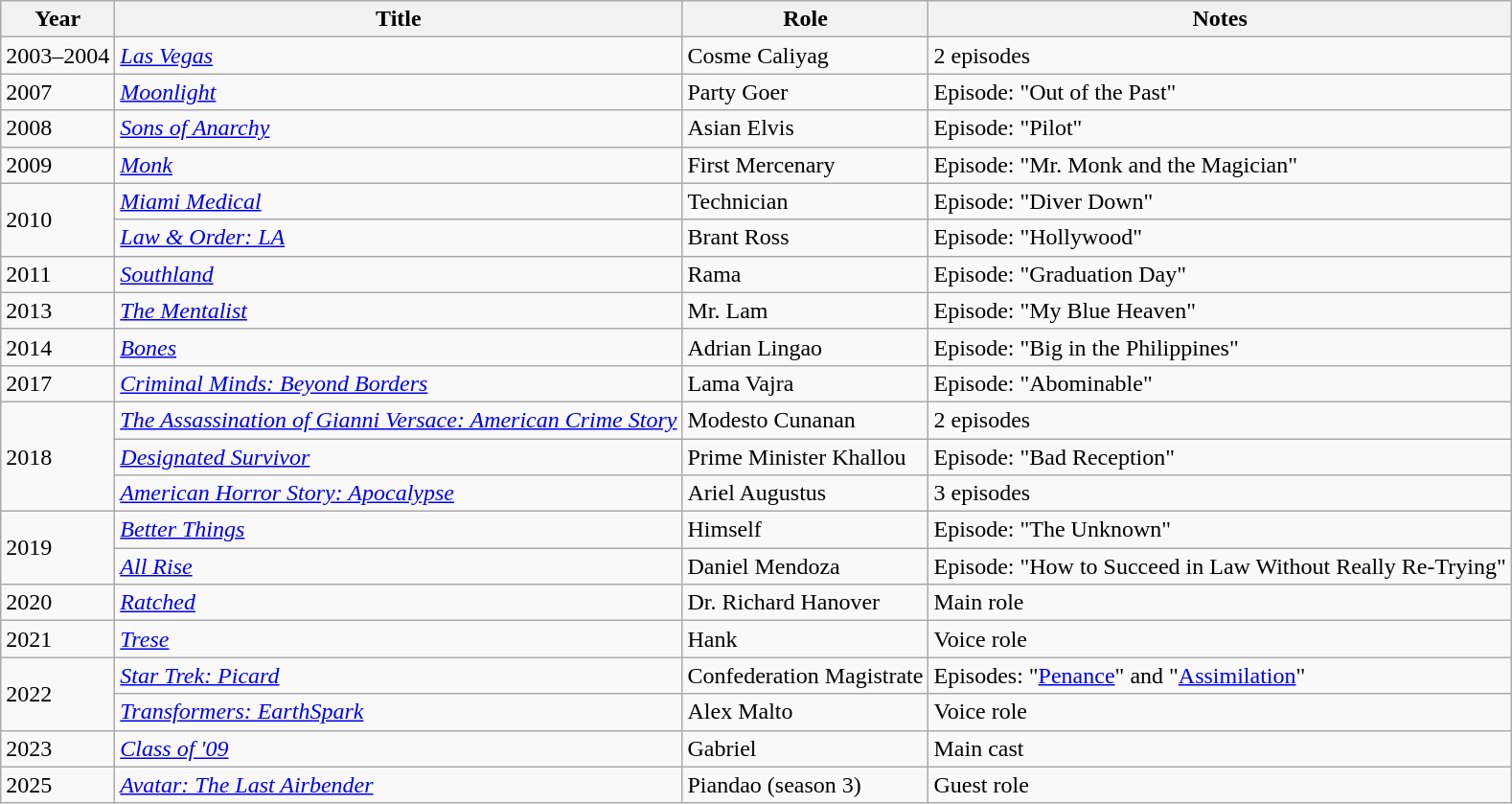<table class="wikitable">
<tr>
<th>Year</th>
<th>Title</th>
<th>Role</th>
<th>Notes</th>
</tr>
<tr>
<td>2003–2004</td>
<td><em><a href='#'>Las Vegas</a></em></td>
<td>Cosme Caliyag</td>
<td>2 episodes</td>
</tr>
<tr>
<td>2007</td>
<td><em><a href='#'>Moonlight</a></em></td>
<td>Party Goer</td>
<td>Episode: "Out of the Past"</td>
</tr>
<tr>
<td>2008</td>
<td><em><a href='#'>Sons of Anarchy</a></em></td>
<td>Asian Elvis</td>
<td>Episode: "Pilot"</td>
</tr>
<tr>
<td>2009</td>
<td><em><a href='#'>Monk</a></em></td>
<td>First Mercenary</td>
<td>Episode: "Mr. Monk and the Magician"</td>
</tr>
<tr>
<td rowspan="2">2010</td>
<td><em><a href='#'>Miami Medical</a></em></td>
<td>Technician</td>
<td>Episode: "Diver Down"</td>
</tr>
<tr>
<td><em><a href='#'>Law & Order: LA</a></em></td>
<td>Brant Ross</td>
<td>Episode: "Hollywood"</td>
</tr>
<tr>
<td>2011</td>
<td><em><a href='#'>Southland</a></em></td>
<td>Rama</td>
<td>Episode: "Graduation Day"</td>
</tr>
<tr>
<td>2013</td>
<td><em><a href='#'>The Mentalist</a></em></td>
<td>Mr. Lam</td>
<td>Episode: "My Blue Heaven"</td>
</tr>
<tr>
<td>2014</td>
<td><em><a href='#'>Bones</a></em></td>
<td>Adrian Lingao</td>
<td>Episode: "Big in the Philippines"</td>
</tr>
<tr>
<td>2017</td>
<td><em><a href='#'>Criminal Minds: Beyond Borders</a></em></td>
<td>Lama Vajra</td>
<td>Episode: "Abominable"</td>
</tr>
<tr>
<td rowspan="3">2018</td>
<td><em><a href='#'>The Assassination of Gianni Versace: American Crime Story</a></em></td>
<td>Modesto Cunanan</td>
<td>2 episodes</td>
</tr>
<tr>
<td><em><a href='#'>Designated Survivor</a></em></td>
<td>Prime Minister Khallou</td>
<td>Episode: "Bad Reception"</td>
</tr>
<tr>
<td><em><a href='#'>American Horror Story: Apocalypse</a></em></td>
<td>Ariel Augustus</td>
<td>3 episodes</td>
</tr>
<tr>
<td rowspan="2">2019</td>
<td><em><a href='#'>Better Things</a></em></td>
<td>Himself</td>
<td>Episode: "The Unknown"</td>
</tr>
<tr>
<td><em><a href='#'>All Rise</a></em></td>
<td>Daniel Mendoza</td>
<td>Episode: "How to Succeed in Law Without Really Re-Trying"</td>
</tr>
<tr>
<td>2020</td>
<td><em><a href='#'>Ratched</a></em></td>
<td>Dr. Richard Hanover</td>
<td>Main role</td>
</tr>
<tr>
<td>2021</td>
<td><em><a href='#'>Trese</a></em></td>
<td>Hank</td>
<td>Voice role</td>
</tr>
<tr>
<td rowspan="2">2022</td>
<td><em><a href='#'>Star Trek: Picard</a></em></td>
<td>Confederation Magistrate</td>
<td>Episodes: "<a href='#'>Penance</a>" and "<a href='#'>Assimilation</a>"</td>
</tr>
<tr>
<td><em><a href='#'>Transformers: EarthSpark</a></em></td>
<td>Alex Malto</td>
<td>Voice role</td>
</tr>
<tr>
<td>2023</td>
<td><em><a href='#'>Class of '09</a></em></td>
<td>Gabriel</td>
<td>Main cast</td>
</tr>
<tr>
<td>2025</td>
<td><em><a href='#'>Avatar: The Last Airbender</a></em></td>
<td>Piandao (season 3)</td>
<td>Guest role</td>
</tr>
</table>
